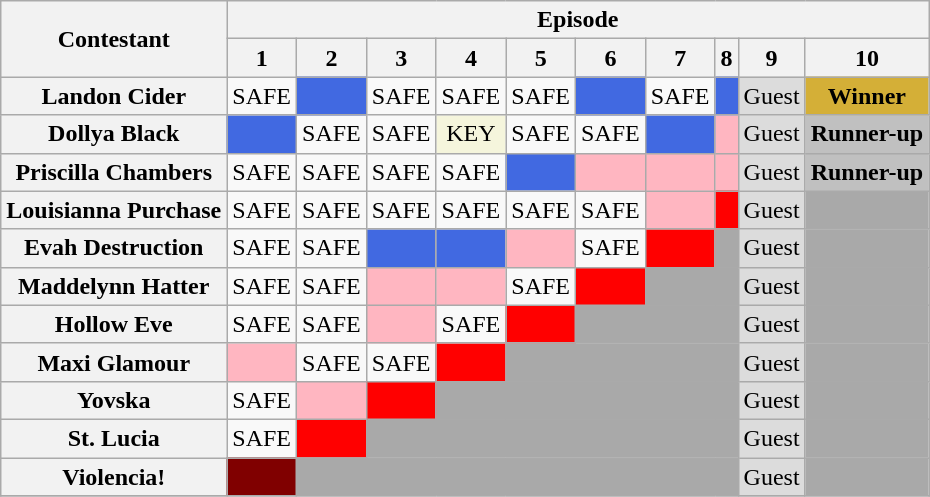<table class="wikitable" style="text-align:center">
<tr>
<th scope="col" rowspan="2">Contestant</th>
<th scope="col" colspan="10">Episode</th>
</tr>
<tr>
<th scope="col">1</th>
<th scope="col">2</th>
<th scope="col">3</th>
<th nowrap scope="col">4</th>
<th scope="col">5</th>
<th scope="col">6</th>
<th scope="col">7</th>
<th nowrap scope="col">8</th>
<th scope="col">9</th>
<th scope="col">10</th>
</tr>
<tr>
<th scope="row">Landon Cider</th>
<td>SAFE</td>
<td bgcolor="royalblue"></td>
<td>SAFE</td>
<td>SAFE</td>
<td>SAFE</td>
<td bgcolor="royalblue"></td>
<td>SAFE</td>
<td bgcolor="royalblue"></td>
<td bgcolor="gainsboro">Guest</td>
<td bgcolor="#D4AF37"><strong>Winner</strong></td>
</tr>
<tr>
<th scope="row">Dollya Black</th>
<td bgcolor="royalblue"></td>
<td>SAFE</td>
<td>SAFE</td>
<td bgcolor="beige">KEY</td>
<td>SAFE</td>
<td>SAFE</td>
<td bgcolor="royalblue"></td>
<td bgcolor="lightpink"></td>
<td bgcolor="gainsboro">Guest</td>
<td bgcolor="silver" nowrap><strong>Runner-up</strong></td>
</tr>
<tr>
<th scope="row">Priscilla Chambers</th>
<td>SAFE</td>
<td>SAFE</td>
<td>SAFE</td>
<td>SAFE</td>
<td bgcolor="royalblue"></td>
<td bgcolor="lightpink"></td>
<td bgcolor="lightpink"></td>
<td bgcolor="lightpink"></td>
<td bgcolor="gainsboro">Guest</td>
<td bgcolor="silver"><strong>Runner-up</strong></td>
</tr>
<tr>
<th scope="row" nowrap>Louisianna Purchase</th>
<td>SAFE</td>
<td>SAFE</td>
<td>SAFE</td>
<td>SAFE</td>
<td>SAFE</td>
<td>SAFE</td>
<td bgcolor="lightpink"></td>
<td bgcolor="red"></td>
<td bgcolor="gainsboro">Guest</td>
<td bgcolor="darkgray"></td>
</tr>
<tr>
<th scope="row">Evah Destruction</th>
<td>SAFE</td>
<td>SAFE</td>
<td bgcolor="royalblue"></td>
<td bgcolor="royalblue"></td>
<td bgcolor="lightpink"></td>
<td>SAFE</td>
<td bgcolor="red"></td>
<td bgcolor="darkgray"></td>
<td bgcolor="gainsboro">Guest</td>
<td bgcolor="darkgray"></td>
</tr>
<tr>
<th scope="row">Maddelynn Hatter</th>
<td>SAFE</td>
<td>SAFE</td>
<td bgcolor="lightpink"></td>
<td bgcolor="lightpink"></td>
<td>SAFE</td>
<td bgcolor="red"></td>
<td bgcolor="darkgray" colspan="2"></td>
<td bgcolor="gainsboro">Guest</td>
<td bgcolor="darkgray"></td>
</tr>
<tr>
<th scope="row">Hollow Eve</th>
<td>SAFE</td>
<td>SAFE</td>
<td bgcolor="lightpink"></td>
<td>SAFE</td>
<td bgcolor="red"></td>
<td bgcolor="darkgray" colspan="3"></td>
<td bgcolor="gainsboro">Guest</td>
<td bgcolor="darkgray"></td>
</tr>
<tr>
<th scope="row">Maxi Glamour</th>
<td bgcolor="lightpink"></td>
<td>SAFE</td>
<td>SAFE</td>
<td bgcolor="red"></td>
<td bgcolor="darkgray" colspan="4"></td>
<td bgcolor="gainsboro">Guest</td>
<td bgcolor="darkgray"></td>
</tr>
<tr>
<th scope="row">Yovska</th>
<td>SAFE</td>
<td bgcolor="lightpink"></td>
<td bgcolor="red"></td>
<td bgcolor="darkgray" colspan="5"></td>
<td bgcolor="gainsboro">Guest</td>
<td bgcolor="darkgray"></td>
</tr>
<tr>
<th scope="row">St. Lucia</th>
<td>SAFE</td>
<td bgcolor="red"></td>
<td bgcolor="darkgray" colspan="6"></td>
<td bgcolor="gainsboro">Guest</td>
<td bgcolor="darkgray"></td>
</tr>
<tr>
<th scope="row">Violencia!</th>
<td bgcolor="maroon"></td>
<td bgcolor="darkgray" colspan="7"></td>
<td bgcolor="gainsboro">Guest</td>
<td bgcolor="darkgray"></td>
</tr>
<tr>
</tr>
</table>
